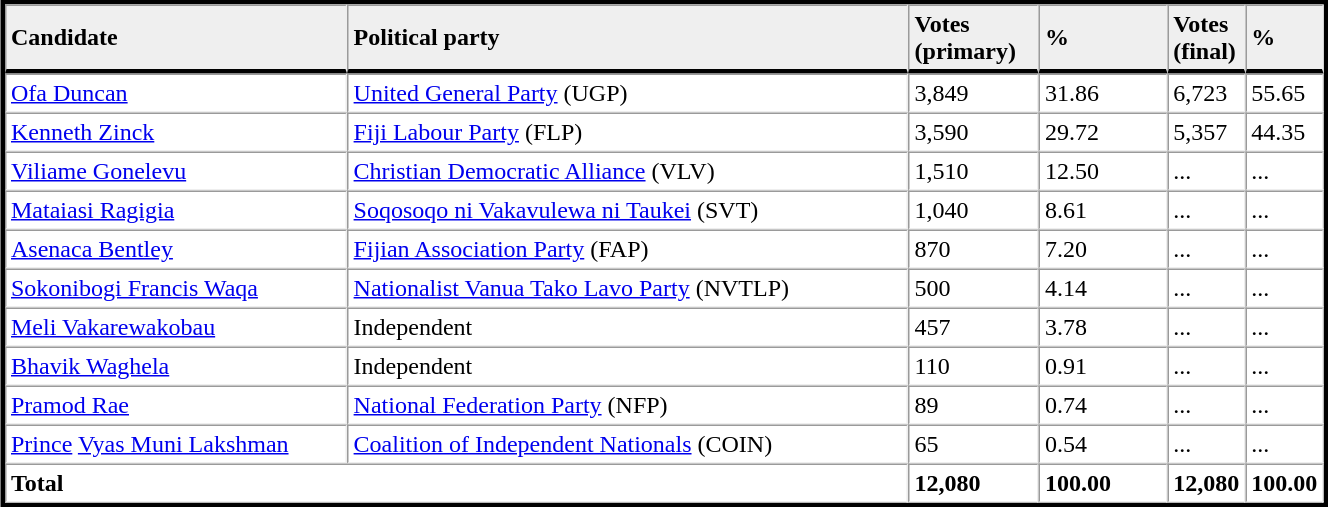<table table width="70%" border="1" align="center" cellpadding=3 cellspacing=0 style="margin:5px; border:3px solid;">
<tr>
<td td width="27%" style="border-bottom:3px solid; background:#efefef;"><strong>Candidate</strong></td>
<td td width="45%" style="border-bottom:3px solid; background:#efefef;"><strong>Political party</strong></td>
<td td width="10%" style="border-bottom:3px solid; background:#efefef;"><strong>Votes<br>(primary)</strong></td>
<td td width="10%" style="border-bottom:3px solid; background:#efefef;"><strong>%</strong></td>
<td td width="4%" style="border-bottom:3px solid; background:#efefef;"><strong>Votes<br>(final)</strong></td>
<td td width="4%" style="border-bottom:3px solid; background:#efefef;"><strong>%</strong></td>
</tr>
<tr>
<td><a href='#'>Ofa Duncan</a></td>
<td><a href='#'>United General Party</a> (UGP)</td>
<td>3,849</td>
<td>31.86</td>
<td>6,723</td>
<td>55.65</td>
</tr>
<tr>
<td><a href='#'>Kenneth Zinck</a></td>
<td><a href='#'>Fiji Labour Party</a> (FLP)</td>
<td>3,590</td>
<td>29.72</td>
<td>5,357</td>
<td>44.35</td>
</tr>
<tr>
<td><a href='#'>Viliame Gonelevu</a></td>
<td><a href='#'>Christian Democratic Alliance</a> (VLV)</td>
<td>1,510</td>
<td>12.50</td>
<td>...</td>
<td>...</td>
</tr>
<tr>
<td><a href='#'>Mataiasi Ragigia</a></td>
<td><a href='#'>Soqosoqo ni Vakavulewa ni Taukei</a> (SVT)</td>
<td>1,040</td>
<td>8.61</td>
<td>...</td>
<td>...</td>
</tr>
<tr>
<td><a href='#'>Asenaca Bentley</a></td>
<td><a href='#'>Fijian Association Party</a> (FAP)</td>
<td>870</td>
<td>7.20</td>
<td>...</td>
<td>...</td>
</tr>
<tr>
<td><a href='#'>Sokonibogi Francis Waqa</a></td>
<td><a href='#'>Nationalist Vanua Tako Lavo Party</a> (NVTLP)</td>
<td>500</td>
<td>4.14</td>
<td>...</td>
<td>...</td>
</tr>
<tr>
<td><a href='#'>Meli Vakarewakobau</a></td>
<td>Independent</td>
<td>457</td>
<td>3.78</td>
<td>...</td>
<td>...</td>
</tr>
<tr>
<td><a href='#'>Bhavik Waghela</a></td>
<td>Independent</td>
<td>110</td>
<td>0.91</td>
<td>...</td>
<td>...</td>
</tr>
<tr>
<td><a href='#'>Pramod Rae</a></td>
<td><a href='#'>National Federation Party</a> (NFP)</td>
<td>89</td>
<td>0.74</td>
<td>...</td>
<td>...</td>
</tr>
<tr>
<td><a href='#'>Prince</a> <a href='#'>Vyas Muni Lakshman</a></td>
<td><a href='#'>Coalition of Independent Nationals</a> (COIN)</td>
<td>65</td>
<td>0.54</td>
<td>...</td>
<td>...</td>
</tr>
<tr>
<td colspan=2><strong>Total</strong></td>
<td><strong>12,080</strong></td>
<td><strong>100.00</strong></td>
<td><strong>12,080</strong></td>
<td><strong>100.00</strong></td>
</tr>
<tr>
</tr>
</table>
